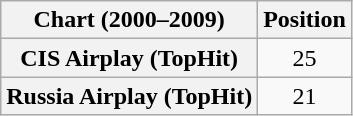<table class="wikitable plainrowheaders" style="text-align:center">
<tr>
<th scope="col">Chart (2000–2009)</th>
<th scope="col">Position</th>
</tr>
<tr>
<th scope="row">CIS Airplay (TopHit)</th>
<td>25</td>
</tr>
<tr>
<th scope="row">Russia Airplay (TopHit)</th>
<td>21</td>
</tr>
</table>
